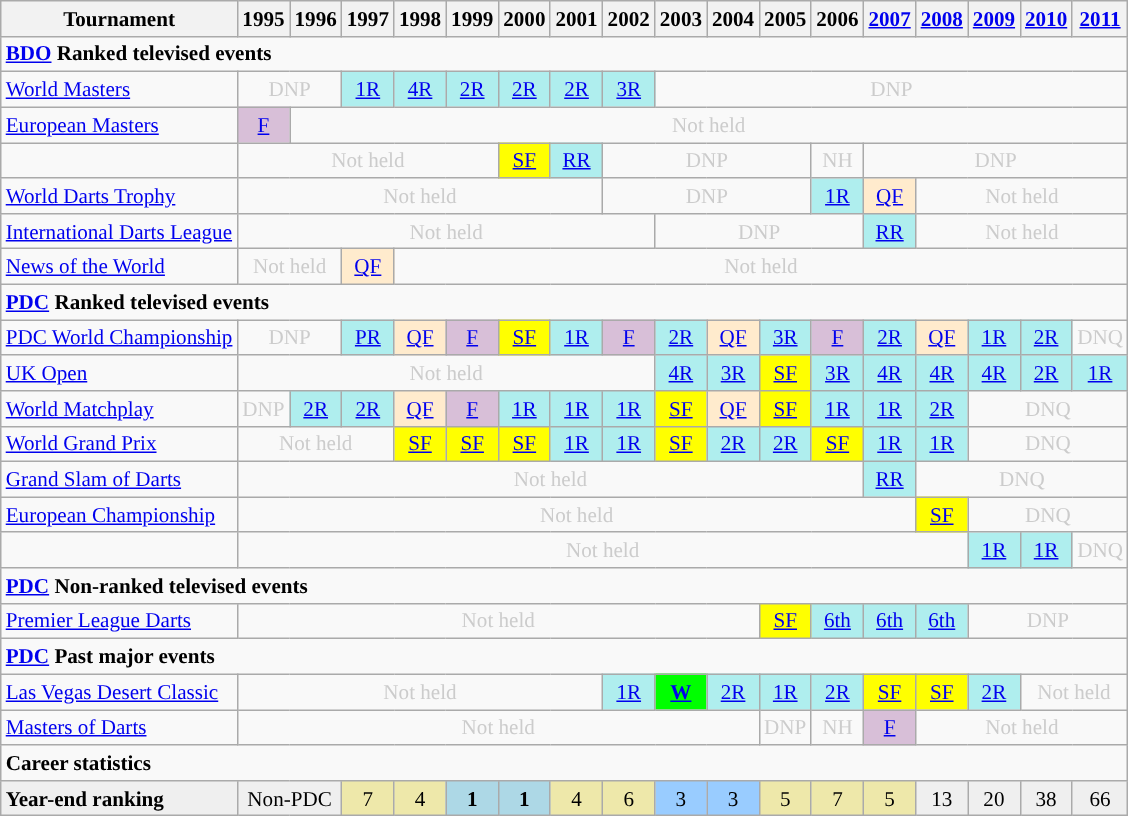<table class=wikitable style=text-align:center;font-size:88%>
<tr>
<th>Tournament</th>
<th>1995</th>
<th>1996</th>
<th>1997</th>
<th>1998</th>
<th>1999</th>
<th>2000</th>
<th>2001</th>
<th>2002</th>
<th>2003</th>
<th>2004</th>
<th>2005</th>
<th>2006</th>
<th><a href='#'>2007</a></th>
<th><a href='#'>2008</a></th>
<th><a href='#'>2009</a></th>
<th><a href='#'>2010</a></th>
<th><a href='#'>2011</a></th>
</tr>
<tr>
<td colspan="18" align="left"><strong><a href='#'>BDO</a> Ranked televised events</strong></td>
</tr>
<tr>
<td align=left><a href='#'>World Masters</a></td>
<td colspan="2" style="text-align:center; color:#ccc;">DNP</td>
<td style="text-align:center; background:#afeeee;"><a href='#'>1R</a></td>
<td style="text-align:center; background:#afeeee;"><a href='#'>4R</a></td>
<td style="text-align:center; background:#afeeee;"><a href='#'>2R</a></td>
<td style="text-align:center; background:#afeeee;"><a href='#'>2R</a></td>
<td style="text-align:center; background:#afeeee;"><a href='#'>2R</a></td>
<td style="text-align:center; background:#afeeee;"><a href='#'>3R</a></td>
<td colspan="9" style="text-align:center; color:#ccc;">DNP</td>
</tr>
<tr>
<td align=left><a href='#'>European Masters</a></td>
<td style="text-align:center; background:thistle;"><a href='#'>F</a></td>
<td colspan="16" style="text-align:center; color:#ccc;">Not held</td>
</tr>
<tr>
<td align=left></td>
<td colspan="5" style="text-align:center; color:#ccc;">Not held</td>
<td style="text-align:center; background:yellow;"><a href='#'>SF</a></td>
<td style="text-align:center; background:#afeeee;"><a href='#'>RR</a></td>
<td colspan="4" style="text-align:center; color:#ccc;">DNP</td>
<td style="text-align:center; color:#ccc;">NH</td>
<td colspan="5" style="text-align:center; color:#ccc;">DNP</td>
</tr>
<tr>
<td align=left><a href='#'>World Darts Trophy</a></td>
<td colspan="7" style="text-align:center; color:#ccc;">Not held</td>
<td colspan="4" style="text-align:center; color:#ccc;">DNP</td>
<td style="text-align:center; background:#afeeee;"><a href='#'>1R</a></td>
<td style="text-align:center; background:#ffebcd;"><a href='#'>QF</a></td>
<td colspan="4" style="text-align:center; color:#ccc;">Not held</td>
</tr>
<tr>
<td align=left><a href='#'>International Darts League</a></td>
<td colspan="8" style="text-align:center; color:#ccc;">Not held</td>
<td colspan="4" style="text-align:center; color:#ccc;">DNP</td>
<td style="text-align:center; background:#afeeee;"><a href='#'>RR</a></td>
<td colspan="4" style="text-align:center; color:#ccc;">Not held</td>
</tr>
<tr>
<td align=left><a href='#'>News of the World</a></td>
<td colspan="2" style="text-align:center; color:#ccc;">Not held</td>
<td style="text-align:center; background:#ffebcd;"><a href='#'>QF</a></td>
<td colspan="14" style="text-align:center; color:#ccc;">Not held</td>
</tr>
<tr>
<td colspan="18" align="left"><strong><a href='#'>PDC</a> Ranked televised events</strong></td>
</tr>
<tr>
<td align=left><a href='#'>PDC World Championship</a></td>
<td colspan="2" style="text-align:center; color:#ccc;">DNP</td>
<td style="text-align:center; background:#afeeee;"><a href='#'>PR</a></td>
<td style="text-align:center; background:#ffebcd;"><a href='#'>QF</a></td>
<td style="text-align:center; background:thistle;"><a href='#'>F</a></td>
<td style="text-align:center; background:yellow;"><a href='#'>SF</a></td>
<td style="text-align:center; background:#afeeee;"><a href='#'>1R</a></td>
<td style="text-align:center; background:thistle;"><a href='#'>F</a></td>
<td style="text-align:center; background:#afeeee;"><a href='#'>2R</a></td>
<td style="text-align:center; background:#ffebcd;"><a href='#'>QF</a></td>
<td style="text-align:center; background:#afeeee;"><a href='#'>3R</a></td>
<td style="text-align:center; background:thistle;"><a href='#'>F</a></td>
<td style="text-align:center; background:#afeeee;"><a href='#'>2R</a></td>
<td style="text-align:center; background:#ffebcd;"><a href='#'>QF</a></td>
<td style="text-align:center; background:#afeeee;"><a href='#'>1R</a></td>
<td style="text-align:center; background:#afeeee;"><a href='#'>2R</a></td>
<td style="text-align:center; color:#ccc;">DNQ</td>
</tr>
<tr>
<td align=left><a href='#'>UK Open</a></td>
<td colspan="8" style="text-align:center; color:#ccc;">Not held</td>
<td style="text-align:center; background:#afeeee;"><a href='#'>4R</a></td>
<td style="text-align:center; background:#afeeee;"><a href='#'>3R</a></td>
<td style="text-align:center; background:yellow;"><a href='#'>SF</a></td>
<td style="text-align:center; background:#afeeee;"><a href='#'>3R</a></td>
<td style="text-align:center; background:#afeeee;"><a href='#'>4R</a></td>
<td style="text-align:center; background:#afeeee;"><a href='#'>4R</a></td>
<td style="text-align:center; background:#afeeee;"><a href='#'>4R</a></td>
<td style="text-align:center; background:#afeeee;"><a href='#'>2R</a></td>
<td style="text-align:center; background:#afeeee;"><a href='#'>1R</a></td>
</tr>
<tr>
<td align=left><a href='#'>World Matchplay</a></td>
<td style="text-align:center; color:#ccc;">DNP</td>
<td style="text-align:center; background:#afeeee;"><a href='#'>2R</a></td>
<td style="text-align:center; background:#afeeee;"><a href='#'>2R</a></td>
<td style="text-align:center; background:#ffebcd;"><a href='#'>QF</a></td>
<td style="text-align:center; background:thistle;"><a href='#'>F</a></td>
<td style="text-align:center; background:#afeeee;"><a href='#'>1R</a></td>
<td style="text-align:center; background:#afeeee;"><a href='#'>1R</a></td>
<td style="text-align:center; background:#afeeee;"><a href='#'>1R</a></td>
<td style="text-align:center; background:yellow;"><a href='#'>SF</a></td>
<td style="text-align:center; background:#ffebcd;"><a href='#'>QF</a></td>
<td style="text-align:center; background:yellow;"><a href='#'>SF</a></td>
<td style="text-align:center; background:#afeeee;"><a href='#'>1R</a></td>
<td style="text-align:center; background:#afeeee;"><a href='#'>1R</a></td>
<td style="text-align:center; background:#afeeee;"><a href='#'>2R</a></td>
<td colspan="3" style="text-align:center; color:#ccc;">DNQ</td>
</tr>
<tr>
<td align=left><a href='#'>World Grand Prix</a></td>
<td colspan="3" style="text-align:center; color:#ccc;">Not held</td>
<td style="text-align:center; background:yellow;"><a href='#'>SF</a></td>
<td style="text-align:center; background:yellow;"><a href='#'>SF</a></td>
<td style="text-align:center; background:yellow;"><a href='#'>SF</a></td>
<td style="text-align:center; background:#afeeee;"><a href='#'>1R</a></td>
<td style="text-align:center; background:#afeeee;"><a href='#'>1R</a></td>
<td style="text-align:center; background:yellow;"><a href='#'>SF</a></td>
<td style="text-align:center; background:#afeeee;"><a href='#'>2R</a></td>
<td style="text-align:center; background:#afeeee;"><a href='#'>2R</a></td>
<td style="text-align:center; background:yellow;"><a href='#'>SF</a></td>
<td style="text-align:center; background:#afeeee;"><a href='#'>1R</a></td>
<td style="text-align:center; background:#afeeee;"><a href='#'>1R</a></td>
<td colspan="3" style="text-align:center; color:#ccc;">DNQ</td>
</tr>
<tr>
<td align=left><a href='#'>Grand Slam of Darts</a></td>
<td colspan="12" style="text-align:center; color:#ccc;">Not held</td>
<td style="text-align:center; background:#afeeee;"><a href='#'>RR</a></td>
<td colspan="4" style="text-align:center; color:#ccc;">DNQ</td>
</tr>
<tr>
<td align=left><a href='#'>European Championship</a></td>
<td colspan="13" style="text-align:center; color:#ccc;">Not held</td>
<td style="text-align:center; background:yellow;"><a href='#'>SF</a></td>
<td colspan="3" style="text-align:center; color:#ccc;">DNQ</td>
</tr>
<tr>
<td align=left></td>
<td colspan="14" style="text-align:center; color:#ccc;">Not held</td>
<td style="text-align:center; background:#afeeee;"><a href='#'>1R</a></td>
<td style="text-align:center; background:#afeeee;"><a href='#'>1R</a></td>
<td style="text-align:center; color:#ccc;">DNQ</td>
</tr>
<tr>
<td colspan="18" align="left"><strong><a href='#'>PDC</a> Non-ranked televised events</strong></td>
</tr>
<tr>
<td align=left><a href='#'>Premier League Darts</a></td>
<td colspan="10" style="text-align:center; color:#ccc;">Not held</td>
<td style="text-align:center; background:yellow;"><a href='#'>SF</a></td>
<td style="text-align:center; background:#afeeee;"><a href='#'>6th</a></td>
<td style="text-align:center; background:#afeeee;"><a href='#'>6th</a></td>
<td style="text-align:center; background:#afeeee;"><a href='#'>6th</a></td>
<td colspan="3" style="text-align:center; color:#ccc;">DNP</td>
</tr>
<tr>
<td colspan="18" align="left"><strong><a href='#'>PDC</a> Past major events</strong></td>
</tr>
<tr>
<td align=left><a href='#'>Las Vegas Desert Classic</a></td>
<td colspan="7" style="text-align:center; color:#ccc;">Not held</td>
<td style="text-align:center; background:#afeeee;"><a href='#'>1R</a></td>
<td style="text-align:center; background:lime;"><strong><a href='#'>W</a></strong></td>
<td style="text-align:center; background:#afeeee;"><a href='#'>2R</a></td>
<td style="text-align:center; background:#afeeee;"><a href='#'>1R</a></td>
<td style="text-align:center; background:#afeeee;"><a href='#'>2R</a></td>
<td style="text-align:center; background:yellow;"><a href='#'>SF</a></td>
<td style="text-align:center; background:yellow;"><a href='#'>SF</a></td>
<td style="text-align:center; background:#afeeee;"><a href='#'>2R</a></td>
<td colspan="2" style="text-align:center; color:#ccc;">Not held</td>
</tr>
<tr>
<td align=left><a href='#'>Masters of Darts</a></td>
<td colspan="10" style="text-align:center; color:#ccc;">Not held</td>
<td style="text-align:center; color:#ccc;">DNP</td>
<td style="text-align:center; color:#ccc;">NH</td>
<td style="text-align:center; background:thistle;"><a href='#'>F</a></td>
<td colspan="4" style="text-align:center; color:#ccc;">Not held</td>
</tr>
<tr>
<td colspan="18" align="left"><strong>Career statistics</strong></td>
</tr>
<tr bgcolor="efefef">
<td align="left"><strong>Year-end ranking</strong></td>
<td colspan="2" style="text-align:center;">Non-PDC</td>
<td style="text-align:center; background:#eee8aa;">7</td>
<td style="text-align:center; background:#eee8aa;">4</td>
<td style="text-align:center; background:#add8e6;"><strong>1</strong></td>
<td style="text-align:center; background:#add8e6;"><strong>1</strong></td>
<td style="text-align:center; background:#eee8aa;">4</td>
<td style="text-align:center; background:#eee8aa;">6</td>
<td style="text-align:center; background:#99ccff;">3</td>
<td style="text-align:center; background:#99ccff;">3</td>
<td style="text-align:center; background:#eee8aa;">5</td>
<td style="text-align:center; background:#eee8aa;">7</td>
<td style="text-align:center; background:#eee8aa;">5</td>
<td style="text-align:center;">13</td>
<td style="text-align:center;">20</td>
<td style="text-align:center;">38</td>
<td style="text-align:center;">66</td>
</tr>
</table>
